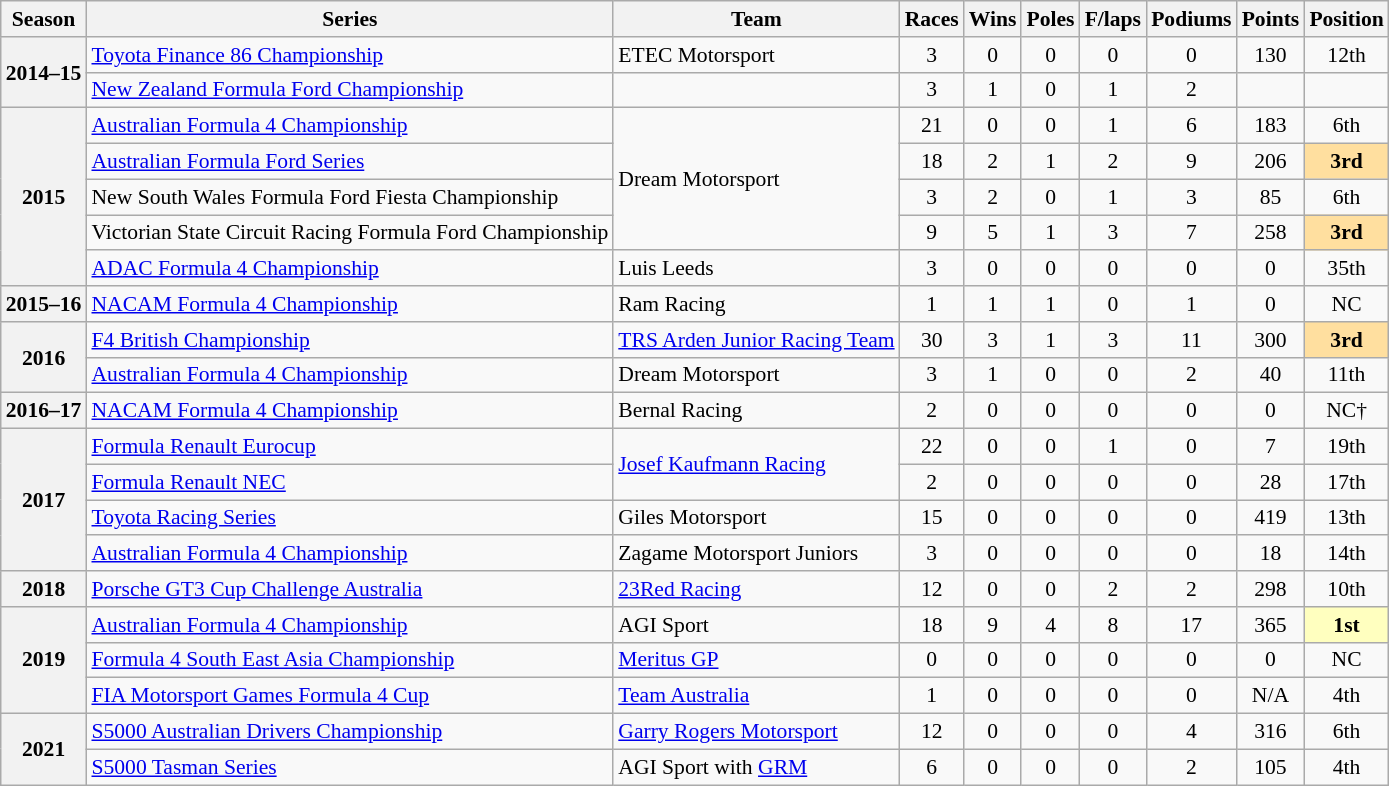<table class="wikitable" style="font-size: 90%; text-align:center">
<tr>
<th>Season</th>
<th>Series</th>
<th>Team</th>
<th>Races</th>
<th>Wins</th>
<th>Poles</th>
<th>F/laps</th>
<th>Podiums</th>
<th>Points</th>
<th>Position</th>
</tr>
<tr>
<th rowspan="2">2014–15</th>
<td align=left><a href='#'>Toyota Finance 86 Championship</a></td>
<td align=left>ETEC Motorsport</td>
<td>3</td>
<td>0</td>
<td>0</td>
<td>0</td>
<td>0</td>
<td>130</td>
<td>12th</td>
</tr>
<tr>
<td align="left"><a href='#'>New Zealand Formula Ford Championship</a></td>
<td align="left"></td>
<td>3</td>
<td>1</td>
<td>0</td>
<td>1</td>
<td>2</td>
<td></td>
<td></td>
</tr>
<tr>
<th rowspan="5">2015</th>
<td align="left"><a href='#'>Australian Formula 4 Championship</a></td>
<td rowspan="4" align="left">Dream Motorsport</td>
<td>21</td>
<td>0</td>
<td>0</td>
<td>1</td>
<td>6</td>
<td>183</td>
<td>6th</td>
</tr>
<tr>
<td align="left"><a href='#'>Australian Formula Ford Series</a></td>
<td>18</td>
<td>2</td>
<td>1</td>
<td>2</td>
<td>9</td>
<td>206</td>
<td style="background:#FFDF9F;"><strong>3rd</strong></td>
</tr>
<tr>
<td align="left">New South Wales Formula Ford Fiesta Championship</td>
<td>3</td>
<td>2</td>
<td>0</td>
<td>1</td>
<td>3</td>
<td>85</td>
<td>6th</td>
</tr>
<tr>
<td>Victorian State Circuit Racing Formula Ford Championship</td>
<td>9</td>
<td>5</td>
<td>1</td>
<td>3</td>
<td>7</td>
<td>258</td>
<td style="background:#FFDF9F;"><strong>3rd</strong></td>
</tr>
<tr>
<td align=left><a href='#'>ADAC Formula 4 Championship</a></td>
<td align=left>Luis Leeds</td>
<td>3</td>
<td>0</td>
<td>0</td>
<td>0</td>
<td>0</td>
<td>0</td>
<td>35th</td>
</tr>
<tr>
<th>2015–16</th>
<td align=left><a href='#'>NACAM Formula 4 Championship</a></td>
<td align=left>Ram Racing</td>
<td>1</td>
<td>1</td>
<td>1</td>
<td>0</td>
<td>1</td>
<td>0</td>
<td>NC</td>
</tr>
<tr>
<th rowspan=2>2016</th>
<td align=left><a href='#'>F4 British Championship</a></td>
<td align=left><a href='#'>TRS Arden Junior Racing Team</a></td>
<td>30</td>
<td>3</td>
<td>1</td>
<td>3</td>
<td>11</td>
<td>300</td>
<td style="background:#FFDF9F;"><strong>3rd</strong></td>
</tr>
<tr>
<td align=left><a href='#'>Australian Formula 4 Championship</a></td>
<td align=left>Dream Motorsport</td>
<td>3</td>
<td>1</td>
<td>0</td>
<td>0</td>
<td>2</td>
<td>40</td>
<td>11th</td>
</tr>
<tr>
<th>2016–17</th>
<td align=left><a href='#'>NACAM Formula 4 Championship</a></td>
<td align=left>Bernal Racing</td>
<td>2</td>
<td>0</td>
<td>0</td>
<td>0</td>
<td>0</td>
<td>0</td>
<td>NC†</td>
</tr>
<tr>
<th rowspan=4>2017</th>
<td align=left><a href='#'>Formula Renault Eurocup</a></td>
<td align=left rowspan=2><a href='#'>Josef Kaufmann Racing</a></td>
<td>22</td>
<td>0</td>
<td>0</td>
<td>1</td>
<td>0</td>
<td>7</td>
<td>19th</td>
</tr>
<tr>
<td align=left><a href='#'>Formula Renault NEC</a></td>
<td>2</td>
<td>0</td>
<td>0</td>
<td>0</td>
<td>0</td>
<td>28</td>
<td>17th</td>
</tr>
<tr>
<td align=left><a href='#'>Toyota Racing Series</a></td>
<td align=left>Giles Motorsport</td>
<td>15</td>
<td>0</td>
<td>0</td>
<td>0</td>
<td>0</td>
<td>419</td>
<td>13th</td>
</tr>
<tr>
<td align=left><a href='#'>Australian Formula 4 Championship</a></td>
<td align=left>Zagame Motorsport Juniors</td>
<td>3</td>
<td>0</td>
<td>0</td>
<td>0</td>
<td>0</td>
<td>18</td>
<td>14th</td>
</tr>
<tr>
<th>2018</th>
<td align=left><a href='#'>Porsche GT3 Cup Challenge Australia</a></td>
<td align=left><a href='#'>23Red Racing</a></td>
<td>12</td>
<td>0</td>
<td>0</td>
<td>2</td>
<td>2</td>
<td>298</td>
<td>10th</td>
</tr>
<tr>
<th rowspan=3>2019</th>
<td align=left><a href='#'>Australian Formula 4 Championship</a></td>
<td align=left>AGI Sport</td>
<td>18</td>
<td>9</td>
<td>4</td>
<td>8</td>
<td>17</td>
<td>365</td>
<td style="background:#FFFFBF;"><strong>1st</strong></td>
</tr>
<tr>
<td align=left><a href='#'>Formula 4 South East Asia Championship</a></td>
<td align=left><a href='#'>Meritus GP</a></td>
<td>0</td>
<td>0</td>
<td>0</td>
<td>0</td>
<td>0</td>
<td>0</td>
<td>NC</td>
</tr>
<tr>
<td align=left><a href='#'>FIA Motorsport Games Formula 4 Cup</a></td>
<td align=left><a href='#'>Team Australia</a></td>
<td>1</td>
<td>0</td>
<td>0</td>
<td>0</td>
<td>0</td>
<td>N/A</td>
<td>4th</td>
</tr>
<tr>
<th rowspan=2>2021</th>
<td align=left><a href='#'>S5000 Australian Drivers Championship</a></td>
<td align=left><a href='#'>Garry Rogers Motorsport</a></td>
<td>12</td>
<td>0</td>
<td>0</td>
<td>0</td>
<td>4</td>
<td>316</td>
<td>6th</td>
</tr>
<tr>
<td align=left><a href='#'>S5000 Tasman Series</a></td>
<td align=left>AGI Sport with <a href='#'>GRM</a></td>
<td>6</td>
<td>0</td>
<td>0</td>
<td>0</td>
<td>2</td>
<td>105</td>
<td>4th</td>
</tr>
</table>
